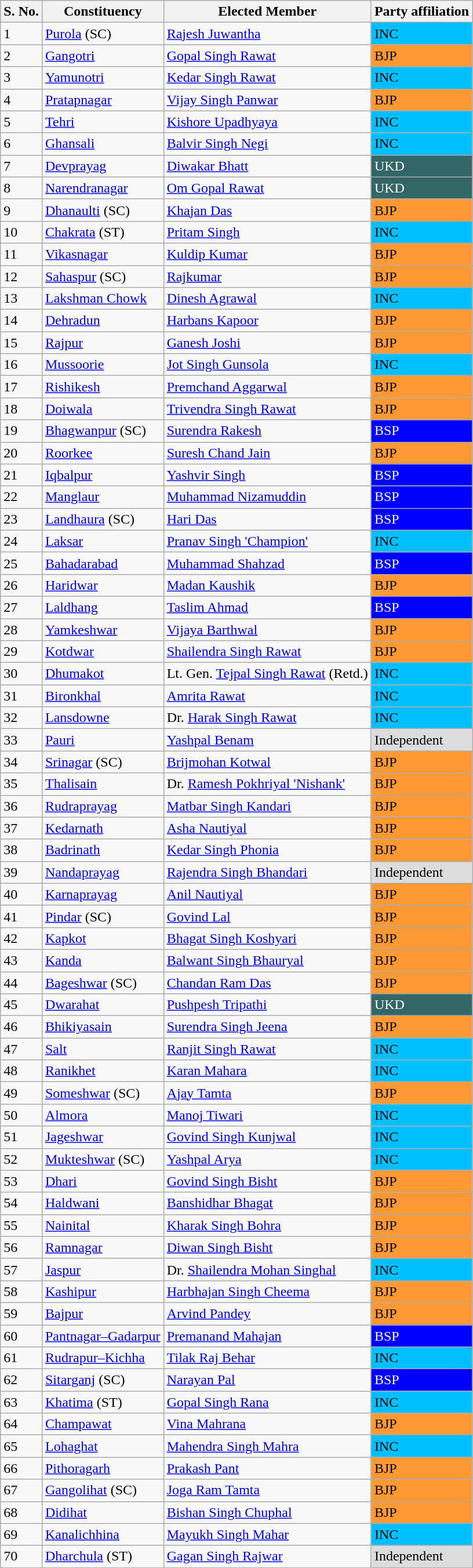<table class="wikitable sortable">
<tr style="background:#E9E9E9;">
<th>S. No.</th>
<th>Constituency</th>
<th>Elected Member</th>
<th>Party affiliation</th>
</tr>
<tr>
<td>1</td>
<td><a href='#'>Purola</a> (SC)</td>
<td><a href='#'>Rajesh Juwantha</a></td>
<td bgcolor=#00BFFF>INC</td>
</tr>
<tr>
<td>2</td>
<td><a href='#'>Gangotri</a></td>
<td><a href='#'>Gopal Singh Rawat</a></td>
<td bgcolor=#FF9933>BJP</td>
</tr>
<tr>
<td>3</td>
<td><a href='#'>Yamunotri</a></td>
<td><a href='#'>Kedar Singh Rawat</a></td>
<td bgcolor=#00BFFF>INC</td>
</tr>
<tr>
<td>4</td>
<td><a href='#'>Pratapnagar</a></td>
<td><a href='#'>Vijay Singh Panwar</a></td>
<td bgcolor=#FF9933>BJP</td>
</tr>
<tr>
<td>5</td>
<td><a href='#'>Tehri</a></td>
<td><a href='#'>Kishore Upadhyaya</a></td>
<td bgcolor=#00BFFF>INC</td>
</tr>
<tr>
<td>6</td>
<td><a href='#'>Ghansali</a></td>
<td><a href='#'>Balvir Singh Negi</a></td>
<td bgcolor=#00BFFF>INC</td>
</tr>
<tr>
<td>7</td>
<td><a href='#'>Devprayag</a></td>
<td><a href='#'>Diwakar Bhatt</a></td>
<td style="background: #336666; color: white">UKD</td>
</tr>
<tr>
<td>8</td>
<td><a href='#'>Narendranagar</a></td>
<td><a href='#'>Om Gopal Rawat</a></td>
<td style="background: #336666; color: white">UKD</td>
</tr>
<tr>
<td>9</td>
<td><a href='#'>Dhanaulti</a> (SC)</td>
<td><a href='#'>Khajan Das</a></td>
<td bgcolor=#FF9933>BJP</td>
</tr>
<tr>
<td>10</td>
<td><a href='#'>Chakrata</a> (ST)</td>
<td><a href='#'>Pritam Singh</a></td>
<td bgcolor=#00BFFF>INC</td>
</tr>
<tr>
<td>11</td>
<td><a href='#'>Vikasnagar</a></td>
<td><a href='#'>Kuldip Kumar</a></td>
<td bgcolor=#FF9933>BJP</td>
</tr>
<tr>
<td>12</td>
<td><a href='#'>Sahaspur</a> (SC)</td>
<td><a href='#'>Rajkumar</a></td>
<td bgcolor=#FF9933>BJP</td>
</tr>
<tr>
<td>13</td>
<td><a href='#'>Lakshman Chowk</a></td>
<td><a href='#'>Dinesh Agrawal</a></td>
<td bgcolor=#00BFFF>INC</td>
</tr>
<tr>
<td>14</td>
<td><a href='#'>Dehradun</a></td>
<td><a href='#'>Harbans Kapoor</a></td>
<td bgcolor=#FF9933>BJP</td>
</tr>
<tr>
<td>15</td>
<td><a href='#'>Rajpur</a></td>
<td><a href='#'>Ganesh Joshi</a></td>
<td bgcolor=#FF9933>BJP</td>
</tr>
<tr>
<td>16</td>
<td><a href='#'>Mussoorie</a></td>
<td><a href='#'>Jot Singh Gunsola</a></td>
<td bgcolor=#00BFFF>INC</td>
</tr>
<tr>
<td>17</td>
<td><a href='#'>Rishikesh</a></td>
<td><a href='#'>Premchand Aggarwal</a></td>
<td bgcolor=#FF9933>BJP</td>
</tr>
<tr>
<td>18</td>
<td><a href='#'>Doiwala</a></td>
<td><a href='#'>Trivendra Singh Rawat</a></td>
<td bgcolor=#FF9933>BJP</td>
</tr>
<tr>
<td>19</td>
<td><a href='#'>Bhagwanpur</a> (SC)</td>
<td><a href='#'>Surendra Rakesh</a></td>
<td style="background: #0000FF; color: white">BSP</td>
</tr>
<tr>
<td>20</td>
<td><a href='#'>Roorkee</a></td>
<td><a href='#'>Suresh Chand Jain</a></td>
<td bgcolor=#FF9933>BJP</td>
</tr>
<tr>
<td>21</td>
<td><a href='#'>Iqbalpur</a></td>
<td><a href='#'>Yashvir Singh</a></td>
<td style="background: #0000FF; color: white">BSP</td>
</tr>
<tr>
<td>22</td>
<td><a href='#'>Manglaur</a></td>
<td><a href='#'>Muhammad Nizamuddin</a></td>
<td style="background: #0000FF; color: white">BSP</td>
</tr>
<tr>
<td>23</td>
<td><a href='#'>Landhaura</a> (SC)</td>
<td><a href='#'>Hari Das</a></td>
<td style="background: #0000FF; color: white">BSP</td>
</tr>
<tr>
<td>24</td>
<td><a href='#'>Laksar</a></td>
<td><a href='#'>Pranav Singh 'Champion'</a></td>
<td bgcolor=#00BFFF>INC</td>
</tr>
<tr>
<td>25</td>
<td><a href='#'>Bahadarabad</a></td>
<td><a href='#'>Muhammad Shahzad</a></td>
<td style="background: #0000FF; color: white">BSP</td>
</tr>
<tr>
<td>26</td>
<td><a href='#'>Haridwar</a></td>
<td><a href='#'>Madan Kaushik</a></td>
<td bgcolor=#FF9933>BJP</td>
</tr>
<tr>
<td>27</td>
<td><a href='#'>Laldhang</a></td>
<td><a href='#'>Taslim Ahmad</a></td>
<td style="background: #0000FF; color: white">BSP</td>
</tr>
<tr>
<td>28</td>
<td><a href='#'>Yamkeshwar</a></td>
<td><a href='#'>Vijaya Barthwal</a></td>
<td bgcolor=#FF9933>BJP</td>
</tr>
<tr>
<td>29</td>
<td><a href='#'>Kotdwar</a></td>
<td><a href='#'>Shailendra Singh Rawat</a></td>
<td bgcolor=#FF9933>BJP</td>
</tr>
<tr>
<td>30</td>
<td><a href='#'>Dhumakot</a></td>
<td>Lt. Gen. <a href='#'>Tejpal Singh Rawat</a> (Retd.)</td>
<td bgcolor=#00BFFF>INC</td>
</tr>
<tr>
<td>31</td>
<td><a href='#'>Bironkhal</a></td>
<td><a href='#'>Amrita Rawat</a></td>
<td bgcolor=#00BFFF>INC</td>
</tr>
<tr>
<td>32</td>
<td><a href='#'>Lansdowne</a></td>
<td>Dr. <a href='#'>Harak Singh Rawat</a></td>
<td bgcolor=#00BFFF>INC</td>
</tr>
<tr>
<td>33</td>
<td><a href='#'>Pauri</a></td>
<td><a href='#'>Yashpal Benam</a></td>
<td bgcolor=#DDDDDD>Independent</td>
</tr>
<tr>
<td>34</td>
<td><a href='#'>Srinagar</a> (SC)</td>
<td><a href='#'>Brijmohan Kotwal</a></td>
<td bgcolor=#FF9933>BJP</td>
</tr>
<tr>
<td>35</td>
<td><a href='#'>Thalisain</a></td>
<td>Dr. <a href='#'>Ramesh Pokhriyal 'Nishank'</a></td>
<td bgcolor=#FF9933>BJP</td>
</tr>
<tr>
<td>36</td>
<td><a href='#'>Rudraprayag</a></td>
<td><a href='#'>Matbar Singh Kandari</a></td>
<td bgcolor=#FF9933>BJP</td>
</tr>
<tr>
<td>37</td>
<td><a href='#'>Kedarnath</a></td>
<td><a href='#'>Asha Nautiyal</a></td>
<td bgcolor=#FF9933>BJP</td>
</tr>
<tr>
<td>38</td>
<td><a href='#'>Badrinath</a></td>
<td><a href='#'>Kedar Singh Phonia</a></td>
<td bgcolor=#FF9933>BJP</td>
</tr>
<tr>
<td>39</td>
<td><a href='#'>Nandaprayag</a></td>
<td><a href='#'>Rajendra Singh Bhandari</a></td>
<td bgcolor=#DDDDDD>Independent</td>
</tr>
<tr>
<td>40</td>
<td><a href='#'>Karnaprayag</a></td>
<td><a href='#'>Anil Nautiyal</a></td>
<td bgcolor=#FF9933>BJP</td>
</tr>
<tr>
<td>41</td>
<td><a href='#'>Pindar</a> (SC)</td>
<td><a href='#'>Govind Lal</a></td>
<td bgcolor=#FF9933>BJP</td>
</tr>
<tr>
<td>42</td>
<td><a href='#'>Kapkot</a></td>
<td><a href='#'>Bhagat Singh Koshyari</a></td>
<td bgcolor=#FF9933>BJP</td>
</tr>
<tr>
<td>43</td>
<td><a href='#'>Kanda</a></td>
<td><a href='#'>Balwant Singh Bhauryal</a></td>
<td bgcolor=#FF9933>BJP</td>
</tr>
<tr>
<td>44</td>
<td><a href='#'>Bageshwar</a> (SC)</td>
<td><a href='#'>Chandan Ram Das</a></td>
<td bgcolor=#FF9933>BJP</td>
</tr>
<tr>
<td>45</td>
<td><a href='#'>Dwarahat</a></td>
<td><a href='#'>Pushpesh Tripathi</a></td>
<td style="background: #336666; color: white">UKD</td>
</tr>
<tr>
<td>46</td>
<td><a href='#'>Bhikiyasain</a></td>
<td><a href='#'>Surendra Singh Jeena</a></td>
<td bgcolor=#FF9933>BJP</td>
</tr>
<tr>
<td>47</td>
<td><a href='#'>Salt</a></td>
<td><a href='#'>Ranjit Singh Rawat</a></td>
<td bgcolor=#00BFFF>INC</td>
</tr>
<tr>
<td>48</td>
<td><a href='#'>Ranikhet</a></td>
<td><a href='#'>Karan Mahara</a></td>
<td bgcolor=#00BFFF>INC</td>
</tr>
<tr>
<td>49</td>
<td><a href='#'>Someshwar</a> (SC)</td>
<td><a href='#'>Ajay Tamta</a></td>
<td bgcolor=#FF9933>BJP</td>
</tr>
<tr>
<td>50</td>
<td><a href='#'>Almora</a></td>
<td><a href='#'>Manoj Tiwari</a></td>
<td bgcolor=#00BFFF>INC</td>
</tr>
<tr>
<td>51</td>
<td><a href='#'>Jageshwar</a></td>
<td><a href='#'>Govind Singh Kunjwal</a></td>
<td bgcolor=#00BFFF>INC</td>
</tr>
<tr>
<td>52</td>
<td><a href='#'>Mukteshwar</a> (SC)</td>
<td><a href='#'>Yashpal Arya</a></td>
<td bgcolor=#00BFFF>INC</td>
</tr>
<tr>
<td>53</td>
<td><a href='#'>Dhari</a></td>
<td><a href='#'>Govind Singh Bisht</a></td>
<td bgcolor=#FF9933>BJP</td>
</tr>
<tr>
<td>54</td>
<td><a href='#'>Haldwani</a></td>
<td><a href='#'>Banshidhar Bhagat</a></td>
<td bgcolor=#FF9933>BJP</td>
</tr>
<tr>
<td>55</td>
<td><a href='#'>Nainital</a></td>
<td><a href='#'>Kharak Singh Bohra</a></td>
<td bgcolor=#FF9933>BJP</td>
</tr>
<tr>
<td>56</td>
<td><a href='#'>Ramnagar</a></td>
<td><a href='#'>Diwan Singh Bisht</a></td>
<td bgcolor=#FF9933>BJP</td>
</tr>
<tr>
<td>57</td>
<td><a href='#'>Jaspur</a></td>
<td>Dr. <a href='#'>Shailendra Mohan Singhal</a></td>
<td bgcolor=#00BFFF>INC</td>
</tr>
<tr>
<td>58</td>
<td><a href='#'>Kashipur</a></td>
<td><a href='#'>Harbhajan Singh Cheema</a></td>
<td bgcolor=#FF9933>BJP</td>
</tr>
<tr>
<td>59</td>
<td><a href='#'>Bajpur</a></td>
<td><a href='#'>Arvind Pandey</a></td>
<td bgcolor=#FF9933>BJP</td>
</tr>
<tr>
<td>60</td>
<td><a href='#'>Pantnagar–Gadarpur</a></td>
<td><a href='#'>Premanand Mahajan</a></td>
<td style="background: #0000FF; color: white">BSP</td>
</tr>
<tr>
<td>61</td>
<td><a href='#'>Rudrapur–Kichha</a></td>
<td><a href='#'>Tilak Raj Behar</a></td>
<td bgcolor=#00BFFF>INC</td>
</tr>
<tr>
<td>62</td>
<td><a href='#'>Sitarganj</a> (SC)</td>
<td><a href='#'>Narayan Pal</a></td>
<td style="background: #0000FF; color: white">BSP</td>
</tr>
<tr>
<td>63</td>
<td><a href='#'>Khatima</a> (ST)</td>
<td><a href='#'>Gopal Singh Rana</a></td>
<td bgcolor=#00BFFF>INC</td>
</tr>
<tr>
<td>64</td>
<td><a href='#'>Champawat</a></td>
<td><a href='#'>Vina Mahrana</a></td>
<td bgcolor=#FF9933>BJP</td>
</tr>
<tr>
<td>65</td>
<td><a href='#'>Lohaghat</a></td>
<td><a href='#'>Mahendra Singh Mahra</a></td>
<td bgcolor=#00BFFF>INC</td>
</tr>
<tr>
<td>66</td>
<td><a href='#'>Pithoragarh</a></td>
<td><a href='#'>Prakash Pant</a></td>
<td bgcolor=#FF9933>BJP</td>
</tr>
<tr>
<td>67</td>
<td><a href='#'>Gangolihat</a> (SC)</td>
<td><a href='#'>Joga Ram Tamta</a></td>
<td bgcolor=#FF9933>BJP</td>
</tr>
<tr>
<td>68</td>
<td><a href='#'>Didihat</a></td>
<td><a href='#'>Bishan Singh Chuphal</a></td>
<td bgcolor=#FF9933>BJP</td>
</tr>
<tr>
<td>69</td>
<td><a href='#'>Kanalichhina</a></td>
<td><a href='#'>Mayukh Singh Mahar</a></td>
<td bgcolor=#00BFFF>INC</td>
</tr>
<tr>
<td>70</td>
<td><a href='#'>Dharchula</a> (ST)</td>
<td><a href='#'>Gagan Singh Rajwar</a></td>
<td bgcolor=#DDDDDD>Independent</td>
</tr>
</table>
